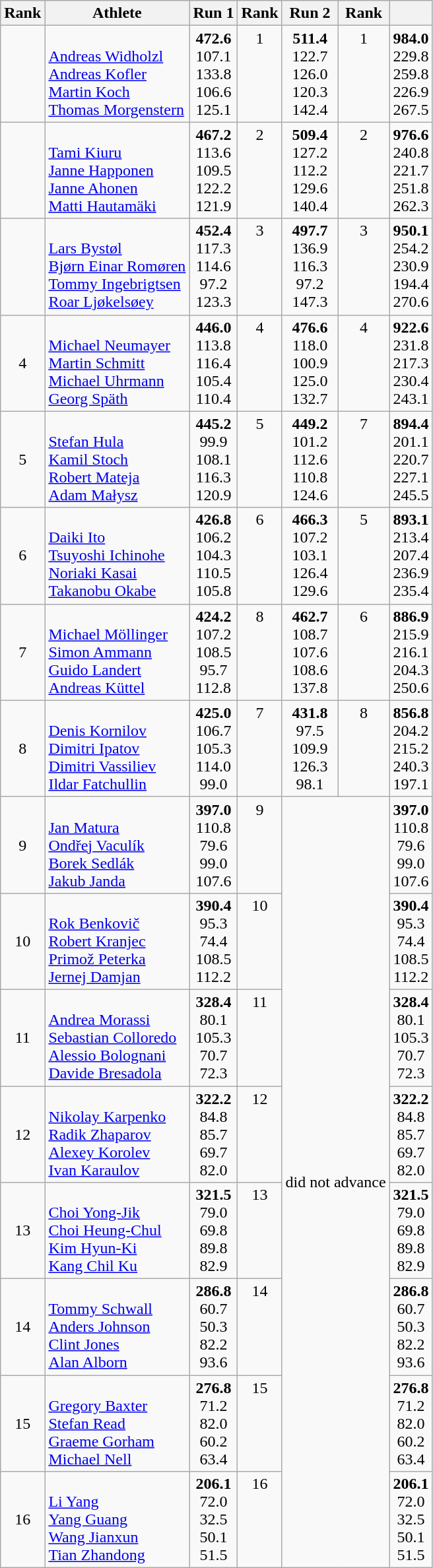<table class="wikitable sortable" style="text-align:center">
<tr>
<th>Rank</th>
<th>Athlete</th>
<th>Run 1</th>
<th>Rank</th>
<th>Run 2</th>
<th>Rank</th>
<th Total></th>
</tr>
<tr>
<td></td>
<td align=left><br><a href='#'>Andreas Widholzl</a><br><a href='#'>Andreas Kofler</a><br><a href='#'>Martin Koch</a><br><a href='#'>Thomas Morgenstern</a></td>
<td><strong>472.6</strong><br>107.1<br>133.8<br>106.6<br>125.1</td>
<td valign=top>1</td>
<td><strong>511.4</strong><br>122.7<br>126.0<br>120.3<br>142.4</td>
<td valign=top>1</td>
<td><strong>984.0</strong><br>229.8<br>259.8<br>226.9<br>267.5</td>
</tr>
<tr>
<td></td>
<td align=left><br><a href='#'>Tami Kiuru</a><br><a href='#'>Janne Happonen</a><br><a href='#'>Janne Ahonen</a><br><a href='#'>Matti Hautamäki</a></td>
<td><strong>467.2</strong><br>113.6<br>109.5<br>122.2<br>121.9</td>
<td valign=top>2</td>
<td><strong>509.4</strong><br>127.2<br>112.2<br>129.6<br>140.4</td>
<td valign=top>2</td>
<td><strong>976.6</strong><br>240.8<br>221.7<br>251.8<br>262.3</td>
</tr>
<tr>
<td></td>
<td align=left><br><a href='#'>Lars Bystøl</a><br><a href='#'>Bjørn Einar Romøren</a><br><a href='#'>Tommy Ingebrigtsen</a><br><a href='#'>Roar Ljøkelsøey</a></td>
<td><strong>452.4</strong><br>117.3<br>114.6<br>97.2<br>123.3</td>
<td valign=top>3</td>
<td><strong>497.7</strong><br>136.9<br>116.3<br>97.2<br>147.3</td>
<td valign=top>3</td>
<td><strong>950.1</strong><br>254.2<br>230.9<br>194.4<br>270.6</td>
</tr>
<tr>
<td>4</td>
<td align=left><br><a href='#'>Michael Neumayer</a><br><a href='#'>Martin Schmitt</a><br><a href='#'>Michael Uhrmann</a><br><a href='#'>Georg Späth</a></td>
<td><strong>446.0</strong><br>113.8<br>116.4<br>105.4<br>110.4</td>
<td valign=top>4</td>
<td><strong>476.6</strong><br>118.0<br>100.9<br>125.0<br>132.7</td>
<td valign=top>4</td>
<td><strong>922.6</strong><br>231.8<br>217.3<br>230.4<br>243.1</td>
</tr>
<tr>
<td>5</td>
<td align=left><br><a href='#'>Stefan Hula</a><br><a href='#'>Kamil Stoch</a><br><a href='#'>Robert Mateja</a><br><a href='#'>Adam Małysz</a></td>
<td><strong>445.2</strong><br>99.9<br>108.1<br>116.3<br>120.9</td>
<td valign=top>5</td>
<td><strong>449.2</strong><br>101.2<br>112.6<br>110.8<br>124.6</td>
<td valign=top>7</td>
<td><strong>894.4</strong><br>201.1<br>220.7<br>227.1<br>245.5</td>
</tr>
<tr>
<td>6</td>
<td align=left><br><a href='#'>Daiki Ito</a><br><a href='#'>Tsuyoshi Ichinohe</a><br><a href='#'>Noriaki Kasai</a><br><a href='#'>Takanobu Okabe</a></td>
<td><strong>426.8</strong><br>106.2<br>104.3<br>110.5<br>105.8</td>
<td valign=top>6</td>
<td><strong>466.3</strong><br>107.2<br>103.1<br>126.4<br>129.6</td>
<td valign=top>5</td>
<td><strong>893.1</strong><br>213.4<br>207.4<br>236.9<br>235.4</td>
</tr>
<tr>
<td>7</td>
<td align=left><br><a href='#'>Michael Möllinger</a><br><a href='#'>Simon Ammann</a><br><a href='#'>Guido Landert</a><br><a href='#'>Andreas Küttel</a></td>
<td><strong>424.2</strong><br>107.2<br>108.5<br>95.7<br>112.8</td>
<td valign=top>8</td>
<td><strong>462.7</strong><br>108.7<br>107.6<br>108.6<br>137.8</td>
<td valign=top>6</td>
<td><strong>886.9</strong><br>215.9<br>216.1<br>204.3<br>250.6</td>
</tr>
<tr>
<td>8</td>
<td align=left><br><a href='#'>Denis Kornilov</a><br><a href='#'>Dimitri Ipatov</a><br><a href='#'>Dimitri Vassiliev</a><br><a href='#'>Ildar Fatchullin</a></td>
<td><strong>425.0</strong><br>106.7<br>105.3<br>114.0<br>99.0</td>
<td valign=top>7</td>
<td><strong>431.8</strong><br>97.5<br>109.9<br>126.3<br>98.1</td>
<td valign=top>8</td>
<td><strong>856.8</strong><br>204.2<br>215.2<br>240.3<br>197.1</td>
</tr>
<tr>
<td>9</td>
<td align=left><br><a href='#'>Jan Matura</a><br><a href='#'>Ondřej Vaculík</a><br><a href='#'>Borek Sedlák</a><br><a href='#'>Jakub Janda</a></td>
<td><strong>397.0</strong><br>110.8<br>79.6<br>99.0<br>107.6</td>
<td valign=top>9</td>
<td rowspan=8 colspan=2>did not advance</td>
<td><strong>397.0</strong><br>110.8<br>79.6<br>99.0<br>107.6</td>
</tr>
<tr>
<td>10</td>
<td align=left><br><a href='#'>Rok Benkovič</a><br><a href='#'>Robert Kranjec</a><br><a href='#'>Primož Peterka</a><br><a href='#'>Jernej Damjan</a></td>
<td><strong>390.4</strong><br>95.3<br>74.4<br>108.5<br>112.2</td>
<td valign=top>10</td>
<td><strong>390.4</strong><br>95.3<br>74.4<br>108.5<br>112.2</td>
</tr>
<tr>
<td>11</td>
<td align=left><br><a href='#'>Andrea Morassi</a><br><a href='#'>Sebastian Colloredo</a><br><a href='#'>Alessio Bolognani</a><br><a href='#'>Davide Bresadola</a></td>
<td><strong>328.4</strong><br>80.1<br>105.3<br>70.7<br>72.3</td>
<td valign=top>11</td>
<td><strong>328.4</strong><br>80.1<br>105.3<br>70.7<br>72.3</td>
</tr>
<tr>
<td>12</td>
<td align=left><br><a href='#'>Nikolay Karpenko</a><br><a href='#'>Radik Zhaparov</a><br><a href='#'>Alexey Korolev</a><br><a href='#'>Ivan Karaulov</a></td>
<td><strong>322.2</strong><br>84.8<br>85.7<br>69.7<br>82.0</td>
<td valign=top>12</td>
<td><strong>322.2</strong><br>84.8<br>85.7<br>69.7<br>82.0</td>
</tr>
<tr>
<td>13</td>
<td align=left><br><a href='#'>Choi Yong-Jik</a><br><a href='#'>Choi Heung-Chul</a><br><a href='#'>Kim Hyun-Ki</a><br><a href='#'>Kang Chil Ku</a></td>
<td><strong>321.5</strong><br>79.0<br>69.8<br>89.8<br>82.9</td>
<td valign=top>13</td>
<td><strong>321.5</strong><br>79.0<br>69.8<br>89.8<br>82.9</td>
</tr>
<tr>
<td>14</td>
<td align=left><br><a href='#'>Tommy Schwall</a><br><a href='#'>Anders Johnson</a><br><a href='#'>Clint Jones</a><br><a href='#'>Alan Alborn</a></td>
<td><strong>286.8</strong><br>60.7<br>50.3<br>82.2<br>93.6</td>
<td valign=top>14</td>
<td><strong>286.8</strong><br>60.7<br>50.3<br>82.2<br>93.6</td>
</tr>
<tr>
<td>15</td>
<td align=left><br><a href='#'>Gregory Baxter</a><br><a href='#'>Stefan Read</a><br><a href='#'>Graeme Gorham</a><br><a href='#'>Michael Nell</a></td>
<td><strong>276.8</strong><br>71.2<br>82.0<br>60.2<br>63.4</td>
<td valign=top>15</td>
<td><strong>276.8</strong><br>71.2<br>82.0<br>60.2<br>63.4</td>
</tr>
<tr>
<td>16</td>
<td align=left><br><a href='#'>Li Yang</a><br><a href='#'>Yang Guang</a><br><a href='#'>Wang Jianxun</a><br><a href='#'>Tian Zhandong</a></td>
<td><strong>206.1</strong><br>72.0<br>32.5<br>50.1<br>51.5</td>
<td valign=top>16</td>
<td><strong>206.1</strong><br>72.0<br>32.5<br>50.1<br>51.5</td>
</tr>
</table>
